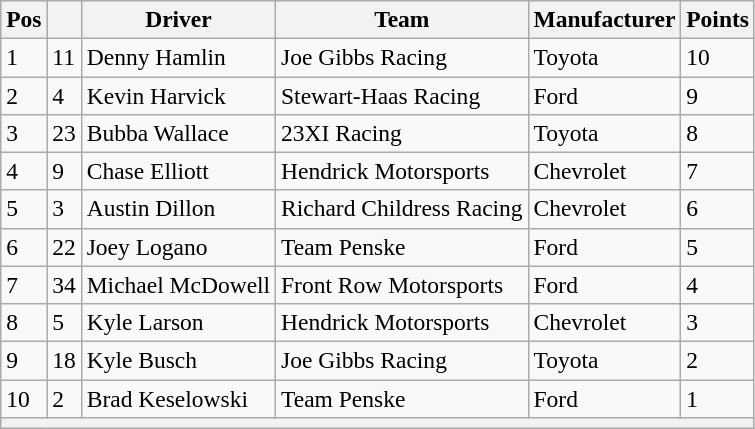<table class="wikitable" style="font-size:98%">
<tr>
<th>Pos</th>
<th></th>
<th>Driver</th>
<th>Team</th>
<th>Manufacturer</th>
<th>Points</th>
</tr>
<tr>
<td>1</td>
<td>11</td>
<td>Denny Hamlin</td>
<td>Joe Gibbs Racing</td>
<td>Toyota</td>
<td>10</td>
</tr>
<tr>
<td>2</td>
<td>4</td>
<td>Kevin Harvick</td>
<td>Stewart-Haas Racing</td>
<td>Ford</td>
<td>9</td>
</tr>
<tr>
<td>3</td>
<td>23</td>
<td>Bubba Wallace</td>
<td>23XI Racing</td>
<td>Toyota</td>
<td>8</td>
</tr>
<tr>
<td>4</td>
<td>9</td>
<td>Chase Elliott</td>
<td>Hendrick Motorsports</td>
<td>Chevrolet</td>
<td>7</td>
</tr>
<tr>
<td>5</td>
<td>3</td>
<td>Austin Dillon</td>
<td>Richard Childress Racing</td>
<td>Chevrolet</td>
<td>6</td>
</tr>
<tr>
<td>6</td>
<td>22</td>
<td>Joey Logano</td>
<td>Team Penske</td>
<td>Ford</td>
<td>5</td>
</tr>
<tr>
<td>7</td>
<td>34</td>
<td>Michael McDowell</td>
<td>Front Row Motorsports</td>
<td>Ford</td>
<td>4</td>
</tr>
<tr>
<td>8</td>
<td>5</td>
<td>Kyle Larson</td>
<td>Hendrick Motorsports</td>
<td>Chevrolet</td>
<td>3</td>
</tr>
<tr>
<td>9</td>
<td>18</td>
<td>Kyle Busch</td>
<td>Joe Gibbs Racing</td>
<td>Toyota</td>
<td>2</td>
</tr>
<tr>
<td>10</td>
<td>2</td>
<td>Brad Keselowski</td>
<td>Team Penske</td>
<td>Ford</td>
<td>1</td>
</tr>
<tr>
<th colspan="6"></th>
</tr>
</table>
